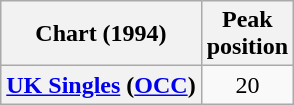<table class="wikitable sortable plainrowheaders" style="text-align:center">
<tr>
<th scope="col">Chart (1994)</th>
<th scope="col">Peak<br>position</th>
</tr>
<tr>
<th scope="row"><a href='#'>UK Singles</a> (<a href='#'>OCC</a>)</th>
<td>20</td>
</tr>
</table>
